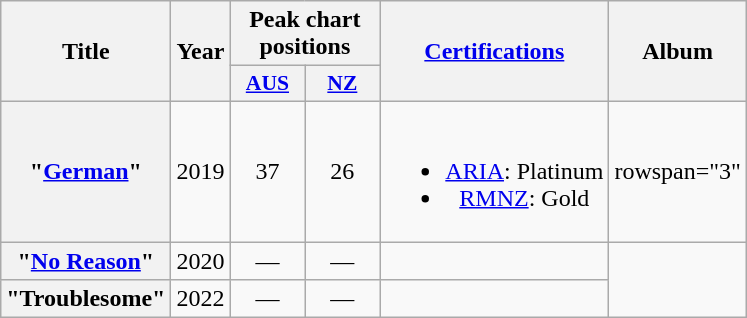<table class="wikitable plainrowheaders" style="text-align:center;">
<tr>
<th scope="col" rowspan="2">Title</th>
<th scope="col" rowspan="2">Year</th>
<th scope="col" colspan="2">Peak chart positions</th>
<th scope="col" rowspan="2"><a href='#'>Certifications</a></th>
<th scope="col" rowspan="2">Album</th>
</tr>
<tr>
<th scope="col" style="width:3em;font-size:90%;"><a href='#'>AUS</a><br></th>
<th scope="col" style="width:3em;font-size:90%;"><a href='#'>NZ</a><br></th>
</tr>
<tr>
<th scope="row">"<a href='#'>German</a>"</th>
<td>2019</td>
<td>37</td>
<td>26</td>
<td><br><ul><li><a href='#'>ARIA</a>: Platinum</li><li><a href='#'>RMNZ</a>: Gold</li></ul></td>
<td>rowspan="3" </td>
</tr>
<tr>
<th scope="row">"<a href='#'>No Reason</a>"</th>
<td rowspan="1">2020</td>
<td>—</td>
<td>—</td>
<td></td>
</tr>
<tr>
<th scope="row">"Troublesome"<br></th>
<td rowspan="1">2022</td>
<td>—</td>
<td>—</td>
<td></td>
</tr>
</table>
